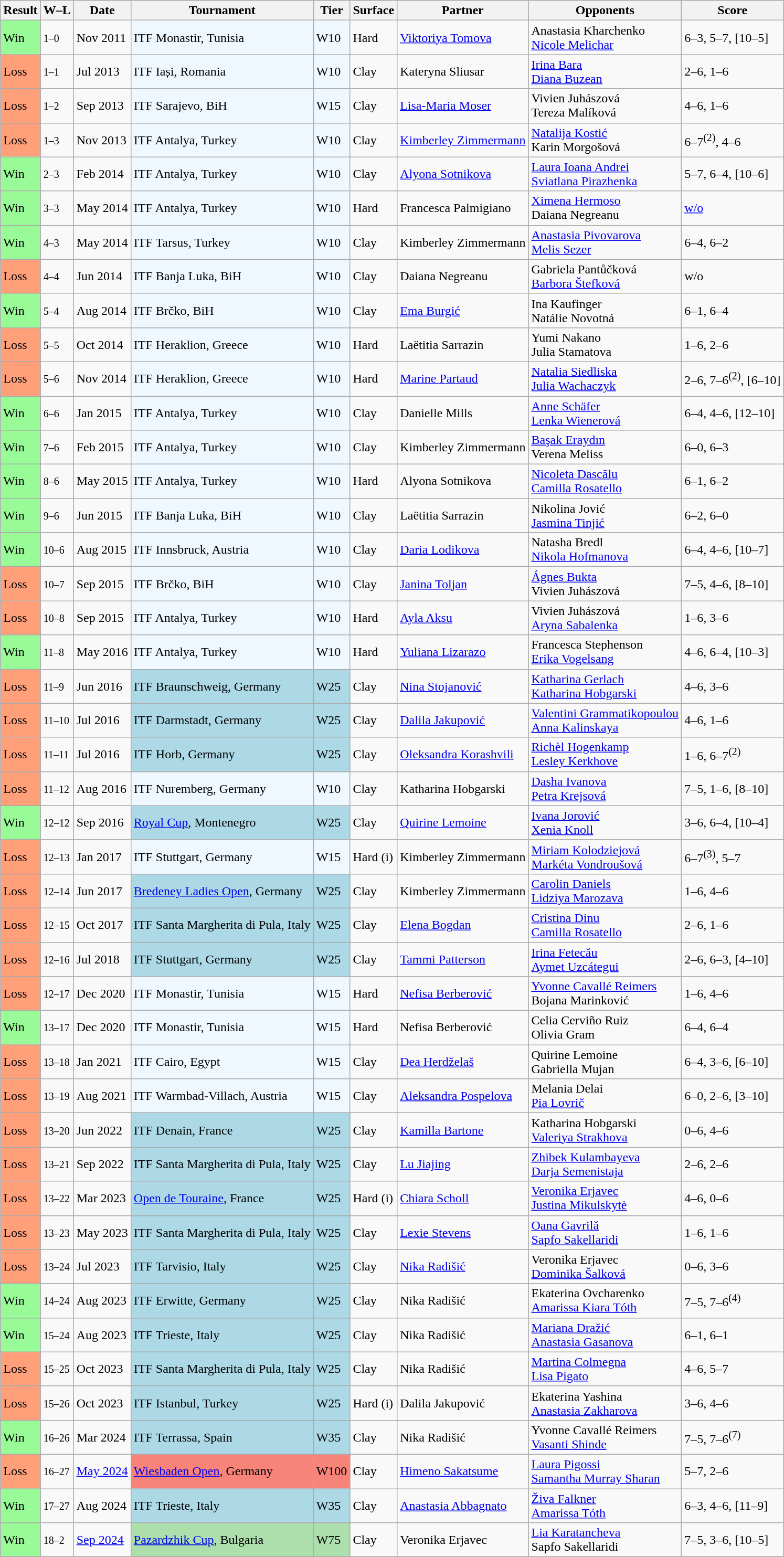<table class="sortable wikitable">
<tr>
<th>Result</th>
<th class="unsortable">W–L</th>
<th>Date</th>
<th>Tournament</th>
<th>Tier</th>
<th>Surface</th>
<th>Partner</th>
<th>Opponents</th>
<th class="unsortable">Score</th>
</tr>
<tr>
<td style="background:#98fb98;">Win</td>
<td><small>1–0</small></td>
<td>Nov 2011</td>
<td style="background:#f0f8ff;">ITF Monastir, Tunisia</td>
<td style="background:#f0f8ff;">W10</td>
<td>Hard</td>
<td> <a href='#'>Viktoriya Tomova</a></td>
<td> Anastasia Kharchenko <br>  <a href='#'>Nicole Melichar</a></td>
<td>6–3, 5–7, [10–5]</td>
</tr>
<tr>
<td style="background:#ffa07a;">Loss</td>
<td><small>1–1</small></td>
<td>Jul 2013</td>
<td style="background:#f0f8ff;">ITF Iași, Romania</td>
<td style="background:#f0f8ff;">W10</td>
<td>Clay</td>
<td> Kateryna Sliusar</td>
<td> <a href='#'>Irina Bara</a> <br>  <a href='#'>Diana Buzean</a></td>
<td>2–6, 1–6</td>
</tr>
<tr>
<td style="background:#ffa07a;">Loss</td>
<td><small>1–2</small></td>
<td>Sep 2013</td>
<td style="background:#f0f8ff;">ITF Sarajevo, BiH</td>
<td style="background:#f0f8ff;">W15</td>
<td>Clay</td>
<td> <a href='#'>Lisa-Maria Moser</a></td>
<td> Vivien Juhászová <br>  Tereza Malíková</td>
<td>4–6, 1–6</td>
</tr>
<tr>
<td style="background:#ffa07a;">Loss</td>
<td><small>1–3</small></td>
<td>Nov 2013</td>
<td style="background:#f0f8ff;">ITF Antalya, Turkey</td>
<td style="background:#f0f8ff;">W10</td>
<td>Clay</td>
<td> <a href='#'>Kimberley Zimmermann</a></td>
<td> <a href='#'>Natalija Kostić</a> <br>  Karin Morgošová</td>
<td>6–7<sup>(2)</sup>, 4–6</td>
</tr>
<tr>
<td style="background:#98fb98;">Win</td>
<td><small>2–3</small></td>
<td>Feb 2014</td>
<td style="background:#f0f8ff;">ITF Antalya, Turkey</td>
<td style="background:#f0f8ff;">W10</td>
<td>Clay</td>
<td> <a href='#'>Alyona Sotnikova</a></td>
<td> <a href='#'>Laura Ioana Andrei</a> <br>  <a href='#'>Sviatlana Pirazhenka</a></td>
<td>5–7, 6–4, [10–6]</td>
</tr>
<tr>
<td style="background:#98fb98;">Win</td>
<td><small>3–3</small></td>
<td>May 2014</td>
<td style="background:#f0f8ff;">ITF Antalya, Turkey</td>
<td style="background:#f0f8ff;">W10</td>
<td>Hard</td>
<td> Francesca Palmigiano</td>
<td> <a href='#'>Ximena Hermoso</a> <br>  Daiana Negreanu</td>
<td><a href='#'>w/o</a></td>
</tr>
<tr>
<td style="background:#98fb98;">Win</td>
<td><small>4–3</small></td>
<td>May 2014</td>
<td style="background:#f0f8ff;">ITF Tarsus, Turkey</td>
<td style="background:#f0f8ff;">W10</td>
<td>Clay</td>
<td> Kimberley Zimmermann</td>
<td> <a href='#'>Anastasia Pivovarova</a> <br>  <a href='#'>Melis Sezer</a></td>
<td>6–4, 6–2</td>
</tr>
<tr>
<td style="background:#ffa07a;">Loss</td>
<td><small>4–4</small></td>
<td>Jun 2014</td>
<td style="background:#f0f8ff;">ITF Banja Luka, BiH</td>
<td style="background:#f0f8ff;">W10</td>
<td>Clay</td>
<td> Daiana Negreanu</td>
<td> Gabriela Pantůčková <br>  <a href='#'>Barbora Štefková</a></td>
<td>w/o</td>
</tr>
<tr>
<td style="background:#98fb98;">Win</td>
<td><small>5–4</small></td>
<td>Aug 2014</td>
<td style="background:#f0f8ff;">ITF Brčko, BiH</td>
<td style="background:#f0f8ff;">W10</td>
<td>Clay</td>
<td> <a href='#'>Ema Burgić</a></td>
<td> Ina Kaufinger <br>  Natálie Novotná</td>
<td>6–1, 6–4</td>
</tr>
<tr>
<td style="background:#ffa07a;">Loss</td>
<td><small>5–5</small></td>
<td>Oct 2014</td>
<td style="background:#f0f8ff;">ITF Heraklion, Greece</td>
<td style="background:#f0f8ff;">W10</td>
<td>Hard</td>
<td> Laëtitia Sarrazin</td>
<td> Yumi Nakano <br>  Julia Stamatova</td>
<td>1–6, 2–6</td>
</tr>
<tr>
<td style="background:#ffa07a;">Loss</td>
<td><small>5–6</small></td>
<td>Nov 2014</td>
<td style="background:#f0f8ff;">ITF Heraklion, Greece</td>
<td style="background:#f0f8ff;">W10</td>
<td>Hard</td>
<td> <a href='#'>Marine Partaud</a></td>
<td> <a href='#'>Natalia Siedliska</a> <br>  <a href='#'>Julia Wachaczyk</a></td>
<td>2–6, 7–6<sup>(2)</sup>, [6–10]</td>
</tr>
<tr>
<td style="background:#98fb98;">Win</td>
<td><small>6–6</small></td>
<td>Jan 2015</td>
<td style="background:#f0f8ff;">ITF Antalya, Turkey</td>
<td style="background:#f0f8ff;">W10</td>
<td>Clay</td>
<td> Danielle Mills</td>
<td> <a href='#'>Anne Schäfer</a> <br>  <a href='#'>Lenka Wienerová</a></td>
<td>6–4, 4–6, [12–10]</td>
</tr>
<tr>
<td style="background:#98fb98;">Win</td>
<td><small>7–6</small></td>
<td>Feb 2015</td>
<td style="background:#f0f8ff;">ITF Antalya, Turkey</td>
<td style="background:#f0f8ff;">W10</td>
<td>Clay</td>
<td> Kimberley Zimmermann</td>
<td> <a href='#'>Başak Eraydın</a> <br>  Verena Meliss</td>
<td>6–0, 6–3</td>
</tr>
<tr>
<td style="background:#98fb98;">Win</td>
<td><small>8–6</small></td>
<td>May 2015</td>
<td style="background:#f0f8ff;">ITF Antalya, Turkey</td>
<td style="background:#f0f8ff;">W10</td>
<td>Hard</td>
<td> Alyona Sotnikova</td>
<td> <a href='#'>Nicoleta Dascălu</a> <br>  <a href='#'>Camilla Rosatello</a></td>
<td>6–1, 6–2</td>
</tr>
<tr>
<td style="background:#98fb98;">Win</td>
<td><small>9–6</small></td>
<td>Jun 2015</td>
<td style="background:#f0f8ff;">ITF Banja Luka, BiH</td>
<td style="background:#f0f8ff;">W10</td>
<td>Clay</td>
<td> Laëtitia Sarrazin</td>
<td> Nikolina Jović <br>  <a href='#'>Jasmina Tinjić</a></td>
<td>6–2, 6–0</td>
</tr>
<tr>
<td style="background:#98fb98;">Win</td>
<td><small>10–6</small></td>
<td>Aug 2015</td>
<td style="background:#f0f8ff;">ITF Innsbruck, Austria</td>
<td style="background:#f0f8ff;">W10</td>
<td>Clay</td>
<td> <a href='#'>Daria Lodikova</a></td>
<td> Natasha Bredl <br>  <a href='#'>Nikola Hofmanova</a></td>
<td>6–4, 4–6, [10–7]</td>
</tr>
<tr>
<td style="background:#ffa07a;">Loss</td>
<td><small>10–7</small></td>
<td>Sep 2015</td>
<td style="background:#f0f8ff;">ITF Brčko, BiH</td>
<td style="background:#f0f8ff;">W10</td>
<td>Clay</td>
<td> <a href='#'>Janina Toljan</a></td>
<td> <a href='#'>Ágnes Bukta</a> <br>  Vivien Juhászová</td>
<td>7–5, 4–6, [8–10]</td>
</tr>
<tr>
<td style="background:#ffa07a;">Loss</td>
<td><small>10–8</small></td>
<td>Sep 2015</td>
<td style="background:#f0f8ff;">ITF Antalya, Turkey</td>
<td style="background:#f0f8ff;">W10</td>
<td>Hard</td>
<td> <a href='#'>Ayla Aksu</a></td>
<td> Vivien Juhászová <br>  <a href='#'>Aryna Sabalenka</a></td>
<td>1–6, 3–6</td>
</tr>
<tr>
<td style="background:#98fb98;">Win</td>
<td><small>11–8</small></td>
<td>May 2016</td>
<td style="background:#f0f8ff;">ITF Antalya, Turkey</td>
<td style="background:#f0f8ff;">W10</td>
<td>Hard</td>
<td> <a href='#'>Yuliana Lizarazo</a></td>
<td> Francesca Stephenson <br>  <a href='#'>Erika Vogelsang</a></td>
<td>4–6, 6–4, [10–3]</td>
</tr>
<tr>
<td style="background:#ffa07a;">Loss</td>
<td><small>11–9</small></td>
<td>Jun 2016</td>
<td style="background:lightblue;">ITF Braunschweig, Germany</td>
<td style="background:lightblue;">W25</td>
<td>Clay</td>
<td> <a href='#'>Nina Stojanović</a></td>
<td> <a href='#'>Katharina Gerlach</a> <br>  <a href='#'>Katharina Hobgarski</a></td>
<td>4–6, 3–6</td>
</tr>
<tr>
<td style="background:#ffa07a;">Loss</td>
<td><small>11–10</small></td>
<td>Jul 2016</td>
<td style="background:lightblue;">ITF Darmstadt, Germany</td>
<td style="background:lightblue;">W25</td>
<td>Clay</td>
<td> <a href='#'>Dalila Jakupović</a></td>
<td> <a href='#'>Valentini Grammatikopoulou</a> <br>  <a href='#'>Anna Kalinskaya</a></td>
<td>4–6, 1–6</td>
</tr>
<tr>
<td style="background:#ffa07a;">Loss</td>
<td><small>11–11</small></td>
<td>Jul 2016</td>
<td style="background:lightblue;">ITF Horb, Germany</td>
<td style="background:lightblue;">W25</td>
<td>Clay</td>
<td> <a href='#'>Oleksandra Korashvili</a></td>
<td> <a href='#'>Richèl Hogenkamp</a> <br>  <a href='#'>Lesley Kerkhove</a></td>
<td>1–6, 6–7<sup>(2)</sup></td>
</tr>
<tr>
<td style="background:#ffa07a;">Loss</td>
<td><small>11–12</small></td>
<td>Aug 2016</td>
<td style="background:#f0f8ff;">ITF Nuremberg, Germany</td>
<td style="background:#f0f8ff;">W10</td>
<td>Clay</td>
<td> Katharina Hobgarski</td>
<td> <a href='#'>Dasha Ivanova</a><br>  <a href='#'>Petra Krejsová</a></td>
<td>7–5, 1–6, [8–10]</td>
</tr>
<tr>
<td style="background:#98fb98;">Win</td>
<td><small>12–12</small></td>
<td>Sep 2016</td>
<td style="background:lightblue;"><a href='#'>Royal Cup</a>, Montenegro</td>
<td style="background:lightblue;">W25</td>
<td>Clay</td>
<td> <a href='#'>Quirine Lemoine</a></td>
<td> <a href='#'>Ivana Jorović</a> <br>  <a href='#'>Xenia Knoll</a></td>
<td>3–6, 6–4, [10–4]</td>
</tr>
<tr>
<td style="background:#ffa07a;">Loss</td>
<td><small>12–13</small></td>
<td>Jan 2017</td>
<td style="background:#f0f8ff;">ITF Stuttgart, Germany</td>
<td style="background:#f0f8ff;">W15</td>
<td>Hard (i)</td>
<td> Kimberley Zimmermann</td>
<td> <a href='#'>Miriam Kolodziejová</a> <br>  <a href='#'>Markéta Vondroušová</a></td>
<td>6–7<sup>(3)</sup>, 5–7</td>
</tr>
<tr>
<td style="background:#ffa07a;">Loss</td>
<td><small>12–14</small></td>
<td>Jun 2017</td>
<td style="background:lightblue;"><a href='#'>Bredeney Ladies Open</a>, Germany</td>
<td style="background:lightblue;">W25</td>
<td>Clay</td>
<td> Kimberley Zimmermann</td>
<td> <a href='#'>Carolin Daniels</a> <br>  <a href='#'>Lidziya Marozava</a></td>
<td>1–6, 4–6</td>
</tr>
<tr>
<td style="background:#ffa07a;">Loss</td>
<td><small>12–15</small></td>
<td>Oct 2017</td>
<td style="background:lightblue;">ITF Santa Margherita di Pula, Italy</td>
<td style="background:lightblue;">W25</td>
<td>Clay</td>
<td> <a href='#'>Elena Bogdan</a></td>
<td> <a href='#'>Cristina Dinu</a> <br>  <a href='#'>Camilla Rosatello</a></td>
<td>2–6, 1–6</td>
</tr>
<tr>
<td style="background:#ffa07a;">Loss</td>
<td><small>12–16</small></td>
<td>Jul 2018</td>
<td style="background:lightblue;">ITF Stuttgart, Germany</td>
<td style="background:lightblue;">W25</td>
<td>Clay</td>
<td> <a href='#'>Tammi Patterson</a></td>
<td> <a href='#'>Irina Fetecău</a> <br>  <a href='#'>Aymet Uzcátegui</a></td>
<td>2–6, 6–3, [4–10]</td>
</tr>
<tr>
<td style="background:#ffa07a;">Loss</td>
<td><small>12–17</small></td>
<td>Dec 2020</td>
<td style="background:#f0f8ff;">ITF Monastir, Tunisia</td>
<td style="background:#f0f8ff;">W15</td>
<td>Hard</td>
<td> <a href='#'>Nefisa Berberović</a></td>
<td> <a href='#'>Yvonne Cavallé Reimers</a> <br>  Bojana Marinković</td>
<td>1–6, 4–6</td>
</tr>
<tr>
<td style="background:#98fb98;">Win</td>
<td><small>13–17</small></td>
<td>Dec 2020</td>
<td style="background:#f0f8ff;">ITF Monastir, Tunisia</td>
<td style="background:#f0f8ff;">W15</td>
<td>Hard</td>
<td> Nefisa Berberović</td>
<td> Celia Cerviño Ruiz <br>  Olivia Gram</td>
<td>6–4, 6–4</td>
</tr>
<tr>
<td style="background:#ffa07a;">Loss</td>
<td><small>13–18</small></td>
<td>Jan 2021</td>
<td style="background:#f0f8ff;">ITF Cairo, Egypt</td>
<td style="background:#f0f8ff;">W15</td>
<td>Clay</td>
<td> <a href='#'>Dea Herdželaš</a></td>
<td> Quirine Lemoine <br>  Gabriella Mujan</td>
<td>6–4, 3–6, [6–10]</td>
</tr>
<tr>
<td style="background:#ffa07a;">Loss</td>
<td><small>13–19</small></td>
<td>Aug 2021</td>
<td style="background:#f0f8ff;">ITF Warmbad-Villach, Austria</td>
<td style="background:#f0f8ff;">W15</td>
<td>Clay</td>
<td> <a href='#'>Aleksandra Pospelova</a></td>
<td> Melania Delai <br>  <a href='#'>Pia Lovrič</a></td>
<td>6–0, 2–6, [3–10]</td>
</tr>
<tr>
<td style="background:#ffa07a;">Loss</td>
<td><small>13–20</small></td>
<td>Jun 2022</td>
<td style="background:lightblue;">ITF Denain, France</td>
<td style="background:lightblue;">W25</td>
<td>Clay</td>
<td> <a href='#'>Kamilla Bartone</a></td>
<td> Katharina Hobgarski <br>  <a href='#'>Valeriya Strakhova</a></td>
<td>0–6, 4–6</td>
</tr>
<tr>
<td style="background:#ffa07a;">Loss</td>
<td><small>13–21</small></td>
<td>Sep 2022</td>
<td style="background:lightblue;">ITF Santa Margherita di Pula, Italy</td>
<td style="background:lightblue;">W25</td>
<td>Clay</td>
<td> <a href='#'>Lu Jiajing</a></td>
<td> <a href='#'>Zhibek Kulambayeva</a> <br>  <a href='#'>Darja Semenistaja</a></td>
<td>2–6, 2–6</td>
</tr>
<tr>
<td style="background:#ffa07a;">Loss</td>
<td><small>13–22</small></td>
<td>Mar 2023</td>
<td style="background:lightblue;"><a href='#'>Open de Touraine</a>, France</td>
<td style="background:lightblue;">W25</td>
<td>Hard (i)</td>
<td> <a href='#'>Chiara Scholl</a></td>
<td> <a href='#'>Veronika Erjavec</a> <br>  <a href='#'>Justina Mikulskytė</a></td>
<td>4–6, 0–6</td>
</tr>
<tr>
<td style="background:#ffa07a;">Loss</td>
<td><small>13–23</small></td>
<td>May 2023</td>
<td style="background:lightblue;">ITF Santa Margherita di Pula, Italy</td>
<td style="background:lightblue;">W25</td>
<td>Clay</td>
<td> <a href='#'>Lexie Stevens</a></td>
<td> <a href='#'>Oana Gavrilă</a> <br>  <a href='#'>Sapfo Sakellaridi</a></td>
<td>1–6, 1–6</td>
</tr>
<tr>
<td style="background:#ffa07a;">Loss</td>
<td><small>13–24</small></td>
<td>Jul 2023</td>
<td style="background:lightblue;">ITF Tarvisio, Italy</td>
<td style="background:lightblue;">W25</td>
<td>Clay</td>
<td> <a href='#'>Nika Radišić</a></td>
<td> Veronika Erjavec <br>  <a href='#'>Dominika Šalková</a></td>
<td>0–6, 3–6</td>
</tr>
<tr>
<td style="background:#98fb98;">Win</td>
<td><small>14–24</small></td>
<td>Aug 2023</td>
<td style="background:lightblue;">ITF Erwitte, Germany</td>
<td style="background:lightblue;">W25</td>
<td>Clay</td>
<td> Nika Radišić</td>
<td> Ekaterina Ovcharenko <br>  <a href='#'>Amarissa Kiara Tóth</a></td>
<td>7–5, 7–6<sup>(4)</sup></td>
</tr>
<tr>
<td style="background:#98fb98;">Win</td>
<td><small>15–24</small></td>
<td>Aug 2023</td>
<td style="background:lightblue;">ITF Trieste, Italy</td>
<td style="background:lightblue;">W25</td>
<td>Clay</td>
<td> Nika Radišić</td>
<td> <a href='#'>Mariana Dražić</a> <br>  <a href='#'>Anastasia Gasanova</a></td>
<td>6–1, 6–1</td>
</tr>
<tr>
<td style="background:#ffa07a;">Loss</td>
<td><small>15–25</small></td>
<td>Oct 2023</td>
<td style="background:lightblue;">ITF Santa Margherita di Pula, Italy</td>
<td style="background:lightblue;">W25</td>
<td>Clay</td>
<td> Nika Radišić</td>
<td> <a href='#'>Martina Colmegna</a> <br>  <a href='#'>Lisa Pigato</a></td>
<td>4–6, 5–7</td>
</tr>
<tr>
<td style="background:#ffa07a;">Loss</td>
<td><small>15–26</small></td>
<td>Oct 2023</td>
<td style="background:lightblue;">ITF Istanbul, Turkey</td>
<td style="background:lightblue;">W25</td>
<td>Hard (i)</td>
<td> Dalila Jakupović</td>
<td> Ekaterina Yashina <br>  <a href='#'>Anastasia Zakharova</a></td>
<td>3–6, 4–6</td>
</tr>
<tr>
<td style="background:#98fb98;">Win</td>
<td><small>16–26</small></td>
<td>Mar 2024</td>
<td style="background:lightblue;">ITF Terrassa, Spain</td>
<td style="background:lightblue;">W35</td>
<td>Clay</td>
<td> Nika Radišić</td>
<td> Yvonne Cavallé Reimers <br>  <a href='#'>Vasanti Shinde</a></td>
<td>7–5, 7–6<sup>(7)</sup></td>
</tr>
<tr>
<td style="background:#ffa07a;">Loss</td>
<td><small>16–27</small></td>
<td><a href='#'>May 2024</a></td>
<td style="background:#f88379;"><a href='#'>Wiesbaden Open</a>, Germany</td>
<td style="background:#f88379;">W100</td>
<td>Clay</td>
<td> <a href='#'>Himeno Sakatsume</a></td>
<td> <a href='#'>Laura Pigossi</a> <br>  <a href='#'>Samantha Murray Sharan</a></td>
<td>5–7, 2–6</td>
</tr>
<tr>
<td style=background:#98fb98;>Win</td>
<td><small>17–27</small></td>
<td>Aug 2024</td>
<td style=background:lightblue;>ITF Trieste, Italy</td>
<td style=background:lightblue;>W35</td>
<td>Clay</td>
<td> <a href='#'>Anastasia Abbagnato</a></td>
<td> <a href='#'>Živa Falkner</a> <br>  <a href='#'>Amarissa Tóth</a></td>
<td>6–3, 4–6, [11–9]</td>
</tr>
<tr>
<td style="background:#98FB98;">Win</td>
<td><small>18–2</small></td>
<td><a href='#'>Sep 2024</a></td>
<td style="background:#addfad;"><a href='#'>Pazardzhik Cup</a>, Bulgaria</td>
<td style="background:#addfad;">W75</td>
<td>Clay</td>
<td> Veronika Erjavec</td>
<td> <a href='#'>Lia Karatancheva</a> <br>  Sapfo Sakellaridi</td>
<td>7–5, 3–6, [10–5]</td>
</tr>
</table>
